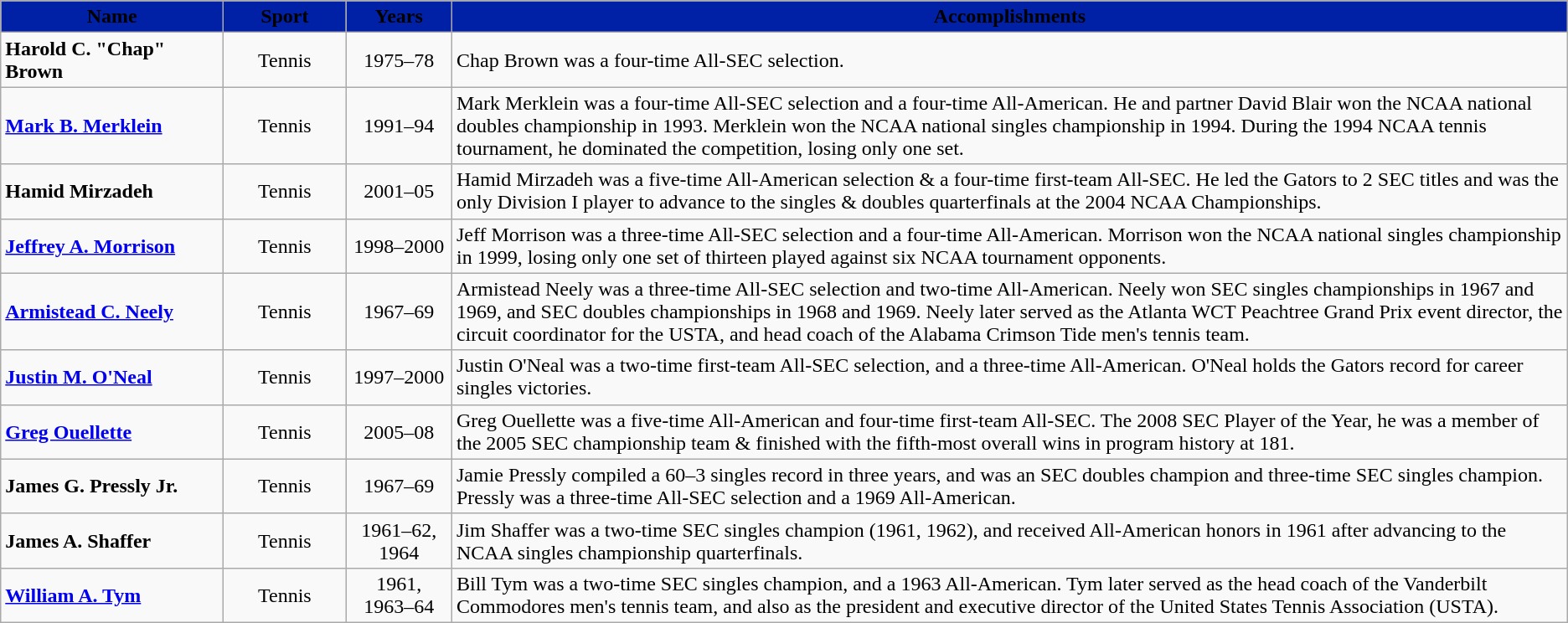<table class="wikitable">
<tr>
<th width=170 style="background:#0021A5;"><span> Name</span></th>
<th width=90 style="background:#0021A5;"><span> Sport</span></th>
<th width=77 style="background:#0021A5;"><span> Years</span></th>
<th style="background:#0021A5;"><span> Accomplishments</span></th>
</tr>
<tr>
<td><strong>Harold C. "Chap" Brown</strong></td>
<td align=center>Tennis</td>
<td align=center>1975–78</td>
<td>Chap Brown was a four-time All-SEC selection.</td>
</tr>
<tr>
<td><strong><a href='#'>Mark B. Merklein</a></strong></td>
<td align=center>Tennis</td>
<td align=center>1991–94</td>
<td>Mark Merklein was a four-time All-SEC selection and a four-time All-American. He and partner David Blair won the NCAA national doubles championship in 1993. Merklein won the NCAA national singles championship in 1994. During the 1994 NCAA tennis tournament, he dominated the competition, losing only one set.</td>
</tr>
<tr>
<td><strong>Hamid Mirzadeh</strong></td>
<td align=center>Tennis</td>
<td align=center>2001–05</td>
<td>Hamid Mirzadeh was a five-time All-American selection & a four-time first-team All-SEC. He led the Gators to 2 SEC titles and was the only Division I player to advance to the singles & doubles quarterfinals at the 2004 NCAA Championships.</td>
</tr>
<tr>
<td><strong><a href='#'>Jeffrey A. Morrison</a></strong></td>
<td align=center>Tennis</td>
<td align=center>1998–2000</td>
<td>Jeff Morrison was a three-time All-SEC selection and a four-time All-American. Morrison won the NCAA national singles championship in 1999, losing only one set of thirteen played against six NCAA tournament opponents.</td>
</tr>
<tr>
<td><strong><a href='#'>Armistead C. Neely</a></strong></td>
<td align=center>Tennis</td>
<td align=center>1967–69</td>
<td>Armistead Neely was a three-time All-SEC selection and two-time All-American. Neely won SEC singles championships in 1967 and 1969, and SEC doubles championships in 1968 and 1969. Neely later served as the Atlanta WCT Peachtree Grand Prix event director, the circuit coordinator for the USTA, and head coach of the Alabama Crimson Tide men's tennis team.</td>
</tr>
<tr>
<td><strong><a href='#'>Justin M. O'Neal</a></strong></td>
<td align=center>Tennis</td>
<td align=center>1997–2000</td>
<td>Justin O'Neal was a two-time first-team All-SEC selection, and a three-time All-American. O'Neal holds the Gators record for career singles victories.</td>
</tr>
<tr>
<td><strong><a href='#'>Greg Ouellette</a></strong></td>
<td align=center>Tennis</td>
<td align=center>2005–08</td>
<td>Greg Ouellette was a five-time All-American and four-time first-team All-SEC. The 2008 SEC Player of the Year, he was a member of the 2005 SEC championship team & finished with the fifth-most overall wins in program history at 181.</td>
</tr>
<tr>
<td><strong>James G. Pressly Jr.</strong></td>
<td align=center>Tennis</td>
<td align=center>1967–69</td>
<td>Jamie Pressly compiled a 60–3 singles record in three years, and was an SEC doubles champion and three-time SEC singles champion. Pressly was a three-time All-SEC selection and a 1969 All-American.</td>
</tr>
<tr>
<td><strong>James A. Shaffer</strong></td>
<td align=center>Tennis</td>
<td align=center>1961–62,<br>1964</td>
<td>Jim Shaffer was a two-time SEC singles champion (1961, 1962), and received All-American honors in 1961 after advancing to the NCAA singles championship quarterfinals.</td>
</tr>
<tr>
<td><strong><a href='#'>William A. Tym</a></strong></td>
<td align=center>Tennis</td>
<td align=center>1961,<br>1963–64</td>
<td>Bill Tym was a two-time SEC singles champion, and a 1963 All-American. Tym later served as the head coach of the Vanderbilt Commodores men's tennis team, and also as the president and executive director of the United States Tennis Association (USTA).</td>
</tr>
</table>
